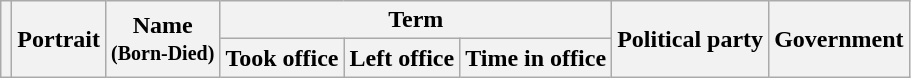<table class="wikitable" style="text-align:center;">
<tr>
<th rowspan=2></th>
<th rowspan=2>Portrait</th>
<th rowspan=2>Name<br><small>(Born-Died)</small></th>
<th colspan=3>Term</th>
<th rowspan=2>Political party</th>
<th rowspan=2>Government</th>
</tr>
<tr>
<th>Took office</th>
<th>Left office</th>
<th>Time in office<br>















</th>
</tr>
</table>
